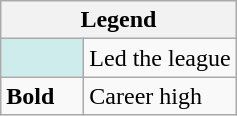<table class="wikitable">
<tr>
<th colspan="2">Legend</th>
</tr>
<tr>
<td style="background:#cfecec; width:3em;"></td>
<td>Led the league</td>
</tr>
<tr>
<td><strong>Bold</strong></td>
<td>Career high</td>
</tr>
</table>
